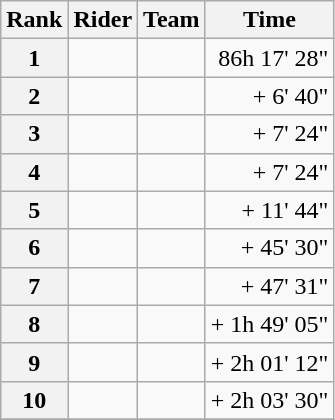<table class="wikitable">
<tr>
<th scope="col">Rank</th>
<th scope="col">Rider</th>
<th scope="col">Team</th>
<th scope="col">Time</th>
</tr>
<tr>
<th scope="row">1</th>
<td> </td>
<td></td>
<td align="right">86h 17' 28"</td>
</tr>
<tr>
<th scope="row">2</th>
<td></td>
<td></td>
<td align="right">+ 6' 40"</td>
</tr>
<tr>
<th scope="row">3</th>
<td></td>
<td></td>
<td align="right">+ 7' 24"</td>
</tr>
<tr>
<th scope="row">4</th>
<td></td>
<td></td>
<td align="right">+ 7' 24"</td>
</tr>
<tr>
<th scope="row">5</th>
<td></td>
<td></td>
<td align="right">+ 11' 44"</td>
</tr>
<tr>
<th scope="row">6</th>
<td></td>
<td></td>
<td align="right">+ 45' 30"</td>
</tr>
<tr>
<th scope="row">7</th>
<td></td>
<td></td>
<td align="right">+ 47' 31"</td>
</tr>
<tr>
<th scope="row">8</th>
<td></td>
<td></td>
<td align="right">+ 1h 49' 05"</td>
</tr>
<tr>
<th scope="row">9</th>
<td></td>
<td></td>
<td align="right">+ 2h 01' 12"</td>
</tr>
<tr>
<th scope="row">10</th>
<td></td>
<td></td>
<td align="right">+ 2h 03' 30"</td>
</tr>
<tr>
</tr>
</table>
